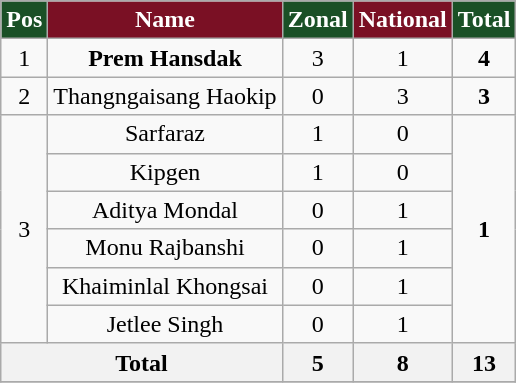<table class="wikitable" margin-left:1em;float:center>
<tr>
<th style="background:#1A5026; color:white; text-align:center;">Pos</th>
<th style="background:#7A1024; color:white; text-align:center;">Name</th>
<th style="background:#1A5026; color:white; text-align:center;">Zonal</th>
<th style="background:#7A1024; color:white; text-align:center;">National</th>
<th style="background:#1A5026; color:white; text-align:center;">Total</th>
</tr>
<tr>
<td rowspan= "1" style="text-align:center">1</td>
<td style="text-align:center"><strong>Prem Hansdak</strong></td>
<td style="text-align:center">3</td>
<td style="text-align:center">1</td>
<td style="text-align:center"><strong>4</strong></td>
</tr>
<tr>
<td rowspan= "1" style="text-align:center">2</td>
<td style="text-align:center">Thangngaisang Haokip</td>
<td style="text-align:center">0</td>
<td style="text-align:center">3</td>
<td style="text-align:center"><strong>3</strong></td>
</tr>
<tr>
<td rowspan= "6" style="text-align:center">3</td>
<td style="text-align:center">Sarfaraz</td>
<td style="text-align:center">1</td>
<td style="text-align:center">0</td>
<td rowspan= "6" style="text-align:center"><strong>1</strong></td>
</tr>
<tr>
<td style="text-align:center">Kipgen</td>
<td style="text-align:center">1</td>
<td style="text-align:center">0</td>
</tr>
<tr>
<td style="text-align:center">Aditya Mondal</td>
<td style="text-align:center">0</td>
<td style="text-align:center">1</td>
</tr>
<tr>
<td style="text-align:center">Monu Rajbanshi</td>
<td style="text-align:center">0</td>
<td style="text-align:center">1</td>
</tr>
<tr>
<td style="text-align:center">Khaiminlal Khongsai</td>
<td style="text-align:center">0</td>
<td style="text-align:center">1</td>
</tr>
<tr>
<td style="text-align:center">Jetlee Singh</td>
<td style="text-align:center">0</td>
<td style="text-align:center">1</td>
</tr>
<tr>
<th colspan="2">Total</th>
<th>5</th>
<th>8</th>
<th>13</th>
</tr>
<tr>
</tr>
</table>
